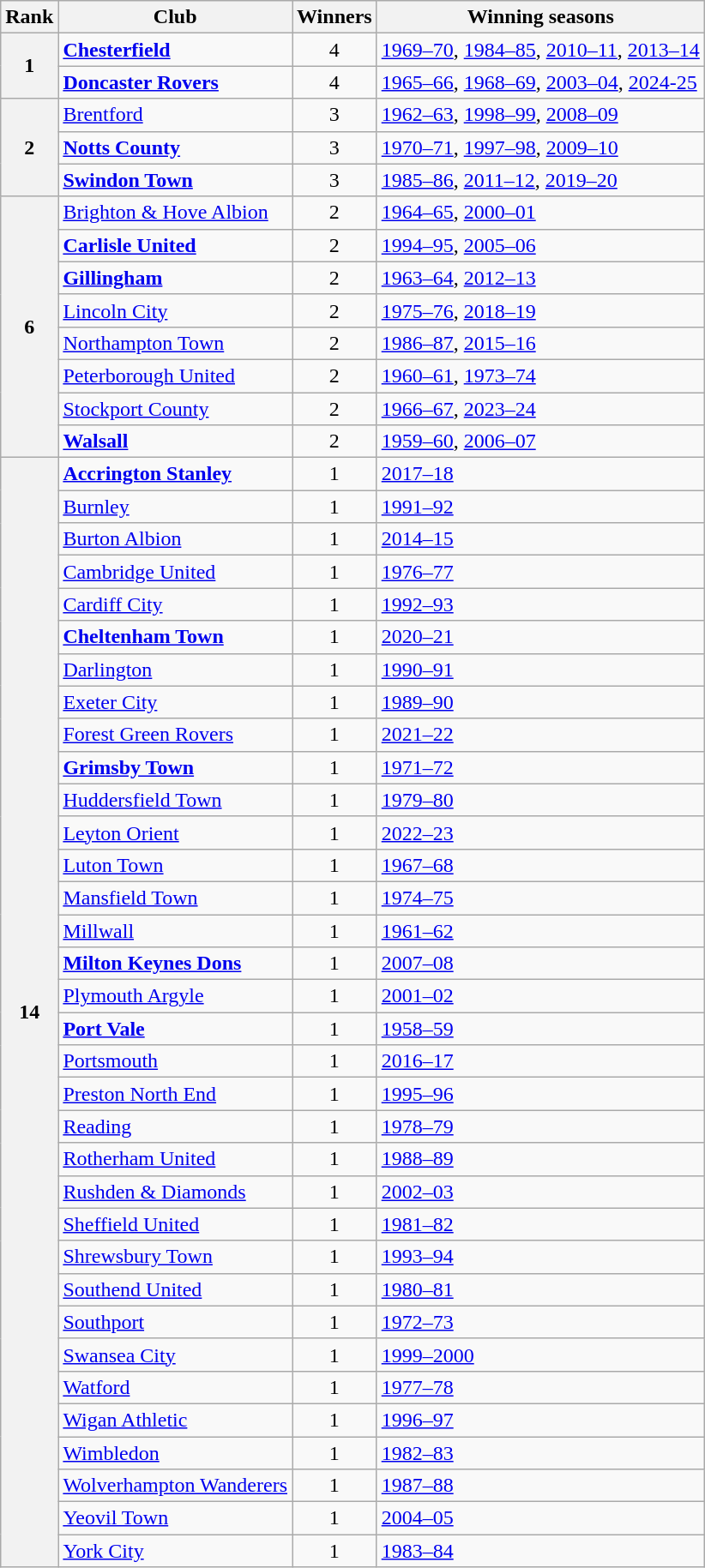<table class="wikitable sortable">
<tr>
<th>Rank</th>
<th>Club</th>
<th>Winners</th>
<th>Winning seasons</th>
</tr>
<tr>
<th rowspan="2">1</th>
<td><strong><a href='#'>Chesterfield</a></strong></td>
<td style="text-align:center">4</td>
<td><a href='#'>1969–70</a>, <a href='#'>1984–85</a>, <a href='#'>2010–11</a>, <a href='#'>2013–14</a></td>
</tr>
<tr>
<td><strong><a href='#'>Doncaster Rovers</a></strong></td>
<td style="text-align:center">4</td>
<td><a href='#'>1965–66</a>, <a href='#'>1968–69</a>, <a href='#'>2003–04</a>, <a href='#'>2024-25</a></td>
</tr>
<tr>
<th rowspan="3">2</th>
<td><a href='#'>Brentford</a></td>
<td style="text-align:center">3</td>
<td><a href='#'>1962–63</a>, <a href='#'>1998–99</a>, <a href='#'>2008–09</a></td>
</tr>
<tr>
<td><strong><a href='#'>Notts County</a></strong></td>
<td style="text-align:center">3</td>
<td><a href='#'>1970–71</a>, <a href='#'>1997–98</a>, <a href='#'>2009–10</a></td>
</tr>
<tr>
<td><strong><a href='#'>Swindon Town</a></strong></td>
<td style="text-align:center">3</td>
<td><a href='#'>1985–86</a>, <a href='#'>2011–12</a>, <a href='#'>2019–20</a></td>
</tr>
<tr>
<th rowspan="8">6</th>
<td><a href='#'>Brighton & Hove Albion</a></td>
<td style="text-align:center">2</td>
<td><a href='#'>1964–65</a>, <a href='#'>2000–01</a></td>
</tr>
<tr>
<td><strong><a href='#'>Carlisle United</a></strong></td>
<td style="text-align:center">2</td>
<td><a href='#'>1994–95</a>, <a href='#'>2005–06</a></td>
</tr>
<tr>
<td><strong><a href='#'>Gillingham</a></strong></td>
<td style="text-align:center">2</td>
<td><a href='#'>1963–64</a>, <a href='#'>2012–13</a></td>
</tr>
<tr>
<td><a href='#'>Lincoln City</a></td>
<td style="text-align:center">2</td>
<td><a href='#'>1975–76</a>, <a href='#'>2018–19</a></td>
</tr>
<tr>
<td><a href='#'>Northampton Town</a></td>
<td style="text-align:center">2</td>
<td><a href='#'>1986–87</a>, <a href='#'>2015–16</a></td>
</tr>
<tr>
<td><a href='#'>Peterborough United</a></td>
<td style="text-align:center">2</td>
<td><a href='#'>1960–61</a>, <a href='#'>1973–74</a></td>
</tr>
<tr>
<td><a href='#'>Stockport County</a></td>
<td style="text-align:center">2</td>
<td><a href='#'>1966–67</a>, <a href='#'>2023–24</a></td>
</tr>
<tr>
<td><strong><a href='#'>Walsall</a></strong></td>
<td style="text-align:center">2</td>
<td><a href='#'>1959–60</a>, <a href='#'>2006–07</a></td>
</tr>
<tr>
<th rowspan="34">14</th>
<td><strong><a href='#'>Accrington Stanley</a></strong></td>
<td style="text-align:center">1</td>
<td><a href='#'>2017–18</a></td>
</tr>
<tr>
<td><a href='#'>Burnley</a></td>
<td style="text-align:center">1</td>
<td><a href='#'>1991–92</a></td>
</tr>
<tr>
<td><a href='#'>Burton Albion</a></td>
<td style="text-align:center">1</td>
<td><a href='#'>2014–15</a></td>
</tr>
<tr>
<td><a href='#'>Cambridge United</a></td>
<td style="text-align:center">1</td>
<td><a href='#'>1976–77</a></td>
</tr>
<tr>
<td><a href='#'>Cardiff City</a></td>
<td style="text-align:center">1</td>
<td><a href='#'>1992–93</a></td>
</tr>
<tr>
<td><strong><a href='#'>Cheltenham Town</a></strong></td>
<td style="text-align:center">1</td>
<td><a href='#'>2020–21</a></td>
</tr>
<tr>
<td><a href='#'>Darlington</a></td>
<td style="text-align:center">1</td>
<td><a href='#'>1990–91</a></td>
</tr>
<tr>
<td><a href='#'>Exeter City</a></td>
<td style="text-align:center">1</td>
<td><a href='#'>1989–90</a></td>
</tr>
<tr>
<td><a href='#'>Forest Green Rovers</a></td>
<td style="text-align:center">1</td>
<td><a href='#'>2021–22</a></td>
</tr>
<tr>
<td><strong><a href='#'>Grimsby Town</a></strong></td>
<td style="text-align:center">1</td>
<td><a href='#'>1971–72</a></td>
</tr>
<tr>
<td><a href='#'>Huddersfield Town</a></td>
<td style="text-align:center">1</td>
<td><a href='#'>1979–80</a></td>
</tr>
<tr>
<td><a href='#'>Leyton Orient</a></td>
<td style="text-align:center">1</td>
<td><a href='#'>2022–23</a></td>
</tr>
<tr>
<td><a href='#'>Luton Town</a></td>
<td style="text-align:center">1</td>
<td><a href='#'>1967–68</a></td>
</tr>
<tr>
<td><a href='#'>Mansfield Town</a></td>
<td style="text-align:center">1</td>
<td><a href='#'>1974–75</a></td>
</tr>
<tr>
<td><a href='#'>Millwall</a></td>
<td style="text-align:center">1</td>
<td><a href='#'>1961–62</a></td>
</tr>
<tr>
<td><strong><a href='#'>Milton Keynes Dons</a></strong></td>
<td style="text-align:center">1</td>
<td><a href='#'>2007–08</a></td>
</tr>
<tr>
<td><a href='#'>Plymouth Argyle</a></td>
<td style="text-align:center">1</td>
<td><a href='#'>2001–02</a></td>
</tr>
<tr>
<td><strong><a href='#'>Port Vale</a></strong></td>
<td style="text-align:center">1</td>
<td><a href='#'>1958–59</a></td>
</tr>
<tr>
<td><a href='#'>Portsmouth</a></td>
<td style="text-align:center">1</td>
<td><a href='#'>2016–17</a></td>
</tr>
<tr>
<td><a href='#'>Preston North End</a></td>
<td style="text-align:center">1</td>
<td><a href='#'>1995–96</a></td>
</tr>
<tr>
<td><a href='#'>Reading</a></td>
<td style="text-align:center">1</td>
<td><a href='#'>1978–79</a></td>
</tr>
<tr>
<td><a href='#'>Rotherham United</a></td>
<td style="text-align:center">1</td>
<td><a href='#'>1988–89</a></td>
</tr>
<tr>
<td><a href='#'>Rushden & Diamonds</a></td>
<td style="text-align:center">1</td>
<td><a href='#'>2002–03</a></td>
</tr>
<tr>
<td><a href='#'>Sheffield United</a></td>
<td style="text-align:center">1</td>
<td><a href='#'>1981–82</a></td>
</tr>
<tr>
<td><a href='#'>Shrewsbury Town</a></td>
<td style="text-align:center">1</td>
<td><a href='#'>1993–94</a></td>
</tr>
<tr>
<td><a href='#'>Southend United</a></td>
<td style="text-align:center">1</td>
<td><a href='#'>1980–81</a></td>
</tr>
<tr>
<td><a href='#'>Southport</a></td>
<td style="text-align:center">1</td>
<td><a href='#'>1972–73</a></td>
</tr>
<tr>
<td><a href='#'>Swansea City</a></td>
<td style="text-align:center">1</td>
<td><a href='#'>1999–2000</a></td>
</tr>
<tr>
<td><a href='#'>Watford</a></td>
<td style="text-align:center">1</td>
<td><a href='#'>1977–78</a></td>
</tr>
<tr>
<td><a href='#'>Wigan Athletic</a></td>
<td style="text-align:center">1</td>
<td><a href='#'>1996–97</a></td>
</tr>
<tr>
<td><a href='#'>Wimbledon</a></td>
<td style="text-align:center">1</td>
<td><a href='#'>1982–83</a></td>
</tr>
<tr>
<td><a href='#'>Wolverhampton Wanderers</a></td>
<td style="text-align:center">1</td>
<td><a href='#'>1987–88</a></td>
</tr>
<tr>
<td><a href='#'>Yeovil Town</a></td>
<td style="text-align:center">1</td>
<td><a href='#'>2004–05</a></td>
</tr>
<tr>
<td><a href='#'>York City</a></td>
<td style="text-align:center">1</td>
<td><a href='#'>1983–84</a></td>
</tr>
</table>
